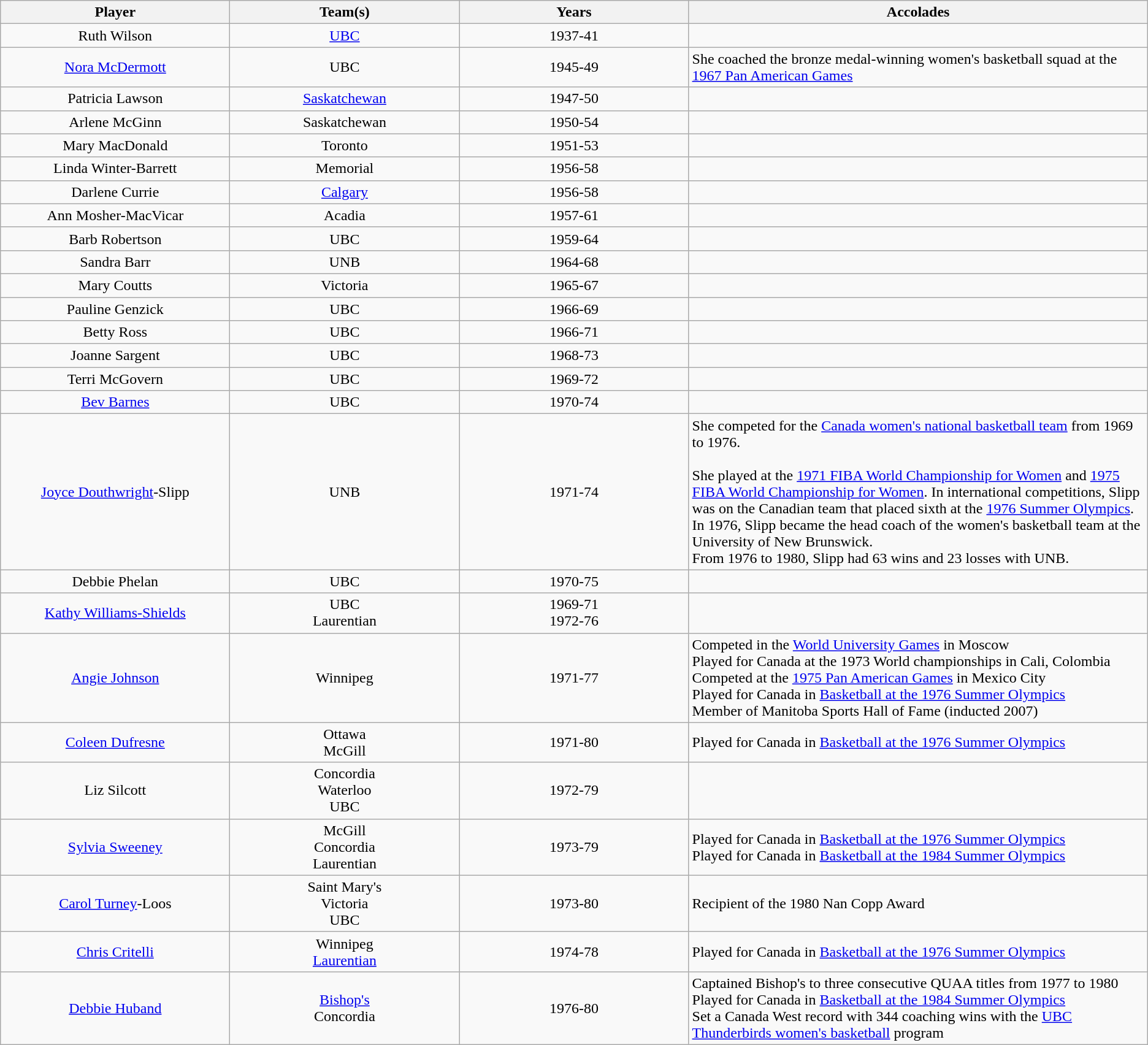<table class="wikitable" style="text-align:center">
<tr>
<th>Player</th>
<th style="width: 20%;">Team(s)</th>
<th style="width: 20%;">Years</th>
<th style="width: 40%;">Accolades</th>
</tr>
<tr>
<td>Ruth Wilson</td>
<td><a href='#'>UBC</a></td>
<td>1937-41</td>
<td style="text-align:left;"></td>
</tr>
<tr>
<td><a href='#'>Nora McDermott</a></td>
<td>UBC</td>
<td>1945-49</td>
<td style="text-align:left;">She coached the bronze medal-winning women's basketball squad at the <a href='#'>1967 Pan American Games</a></td>
</tr>
<tr>
<td>Patricia Lawson</td>
<td><a href='#'>Saskatchewan</a></td>
<td>1947-50</td>
<td style="text-align:left;"></td>
</tr>
<tr>
<td>Arlene McGinn</td>
<td>Saskatchewan</td>
<td>1950-54</td>
<td style="text-align:left;"></td>
</tr>
<tr>
<td>Mary MacDonald</td>
<td>Toronto</td>
<td>1951-53</td>
<td style="text-align:left;"></td>
</tr>
<tr>
<td>Linda Winter-Barrett</td>
<td>Memorial</td>
<td>1956-58</td>
<td style="text-align:left;"></td>
</tr>
<tr>
<td>Darlene Currie</td>
<td><a href='#'>Calgary</a></td>
<td>1956-58</td>
<td style="text-align:left;"></td>
</tr>
<tr>
<td>Ann Mosher-MacVicar</td>
<td>Acadia</td>
<td>1957-61</td>
<td style="text-align:left;"></td>
</tr>
<tr>
<td>Barb Robertson</td>
<td>UBC</td>
<td>1959-64</td>
<td style="text-align:left;"></td>
</tr>
<tr>
<td>Sandra Barr</td>
<td>UNB</td>
<td>1964-68</td>
<td style="text-align:left;"></td>
</tr>
<tr>
<td>Mary Coutts</td>
<td>Victoria</td>
<td>1965-67</td>
<td style="text-align:left;"></td>
</tr>
<tr>
<td>Pauline Genzick</td>
<td>UBC</td>
<td>1966-69</td>
<td style="text-align:left;"></td>
</tr>
<tr>
<td>Betty Ross</td>
<td>UBC</td>
<td>1966-71</td>
<td style="text-align:left;"></td>
</tr>
<tr>
<td>Joanne Sargent</td>
<td>UBC</td>
<td>1968-73</td>
<td style="text-align:left;"></td>
</tr>
<tr>
<td>Terri McGovern</td>
<td>UBC</td>
<td>1969-72</td>
<td style="text-align:left;"></td>
</tr>
<tr>
<td><a href='#'>Bev Barnes</a></td>
<td>UBC</td>
<td>1970-74</td>
<td style="text-align:left;"></td>
</tr>
<tr>
<td><a href='#'>Joyce Douthwright</a>-Slipp</td>
<td>UNB</td>
<td>1971-74</td>
<td style="text-align:left;">She competed for the <a href='#'>Canada women's national basketball team</a> from 1969 to 1976.<br><br>She played at the <a href='#'>1971 FIBA World Championship for Women</a> and <a href='#'>1975 FIBA World Championship for Women</a>. In international competitions, Slipp was on the Canadian team that placed sixth at the <a href='#'>1976 Summer Olympics</a>. <br>In 1976, Slipp became the head coach of the women's basketball team at the University of New Brunswick.<br>From 1976 to 1980, Slipp had 63 wins and 23 losses with UNB.</td>
</tr>
<tr>
<td>Debbie Phelan</td>
<td>UBC</td>
<td>1970-75</td>
<td style="text-align:left;"></td>
</tr>
<tr>
<td><a href='#'>Kathy Williams-Shields</a></td>
<td>UBC<br>Laurentian</td>
<td>1969-71<br>1972-76</td>
<td style="text-align:left;"></td>
</tr>
<tr>
<td><a href='#'>Angie Johnson</a></td>
<td>Winnipeg</td>
<td>1971-77</td>
<td style="text-align:left;">Competed in the <a href='#'>World University Games</a> in Moscow<br>Played for Canada at the 1973 World championships in Cali, Colombia<br>Competed at the <a href='#'>1975 Pan American Games</a> in Mexico City<br>Played for Canada in <a href='#'>Basketball at the 1976 Summer Olympics</a><br>Member of Manitoba Sports Hall of Fame (inducted 2007)</td>
</tr>
<tr>
<td><a href='#'>Coleen Dufresne</a></td>
<td>Ottawa<br>McGill</td>
<td>1971-80</td>
<td style="text-align:left;">Played for Canada in <a href='#'>Basketball at the 1976 Summer Olympics</a></td>
</tr>
<tr>
<td>Liz Silcott</td>
<td>Concordia<br>Waterloo<br> UBC</td>
<td>1972-79</td>
<td style="text-align:left;"></td>
</tr>
<tr>
<td><a href='#'>Sylvia Sweeney</a></td>
<td>McGill<br>Concordia<br> Laurentian</td>
<td>1973-79</td>
<td style="text-align:left;">Played for Canada in <a href='#'>Basketball at the 1976 Summer Olympics</a><br>Played for Canada in <a href='#'>Basketball at the 1984 Summer Olympics</a></td>
</tr>
<tr>
<td><a href='#'>Carol Turney</a>-Loos</td>
<td>Saint Mary's<br> Victoria<br> UBC</td>
<td>1973-80</td>
<td style="text-align:left;">Recipient of the 1980 Nan Copp Award</td>
</tr>
<tr>
<td><a href='#'>Chris Critelli</a></td>
<td>Winnipeg<br><a href='#'>Laurentian</a></td>
<td>1974-78</td>
<td style="text-align:left;">Played for Canada in <a href='#'>Basketball at the 1976 Summer Olympics</a></td>
</tr>
<tr>
<td><a href='#'>Debbie Huband</a></td>
<td><a href='#'>Bishop's</a><br> Concordia</td>
<td>1976-80</td>
<td style="text-align:left;">Captained Bishop's to three consecutive QUAA titles from 1977 to 1980<br>Played for Canada in <a href='#'>Basketball at the 1984 Summer Olympics</a><br>Set a Canada West record with 344 coaching wins with the <a href='#'>UBC Thunderbirds women's basketball</a> program</td>
</tr>
</table>
